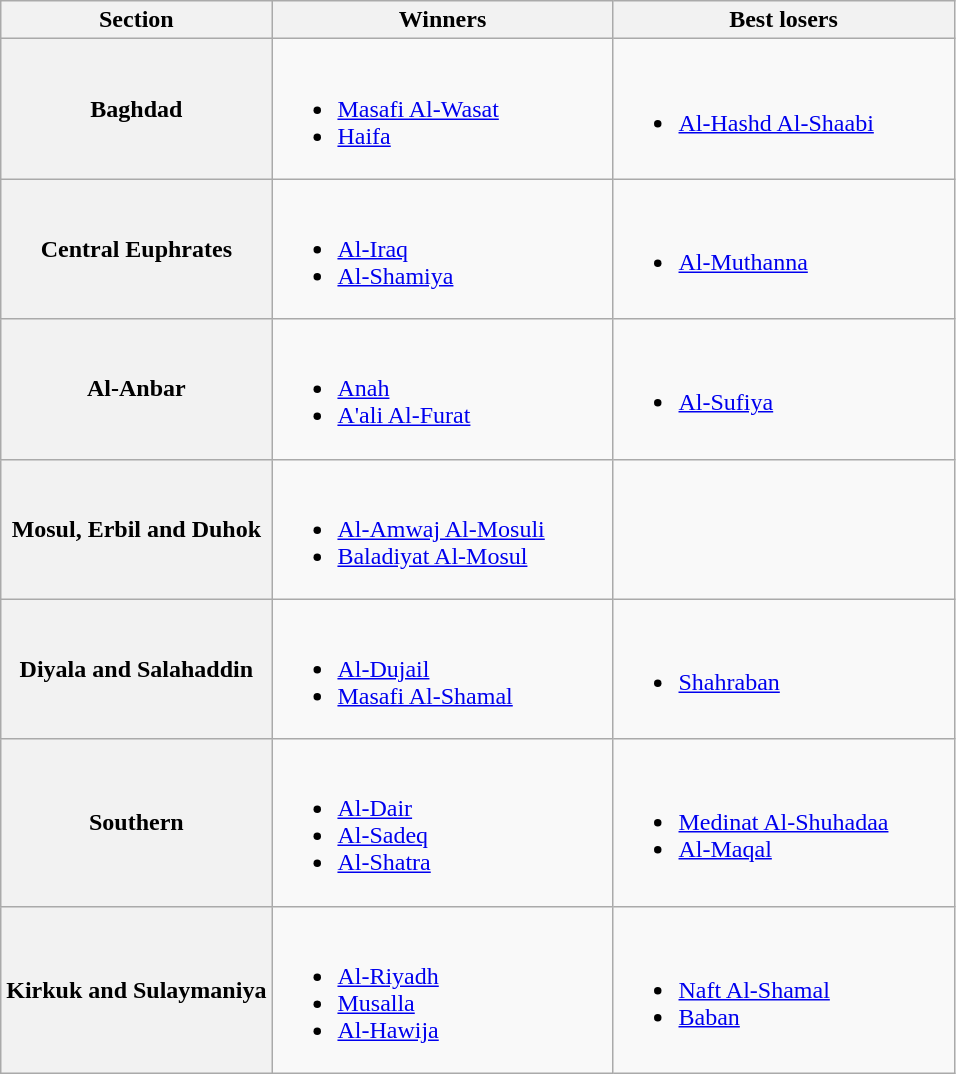<table class="wikitable">
<tr>
<th>Section</th>
<th width=220>Winners</th>
<th width=220>Best losers</th>
</tr>
<tr>
<th>Baghdad</th>
<td><br><ul><li><a href='#'>Masafi Al-Wasat</a></li><li><a href='#'>Haifa</a></li></ul></td>
<td><br><ul><li><a href='#'>Al-Hashd Al-Shaabi</a></li></ul></td>
</tr>
<tr>
<th>Central Euphrates</th>
<td><br><ul><li><a href='#'>Al-Iraq</a></li><li><a href='#'>Al-Shamiya</a></li></ul></td>
<td><br><ul><li><a href='#'>Al-Muthanna</a></li></ul></td>
</tr>
<tr>
<th>Al-Anbar</th>
<td><br><ul><li><a href='#'>Anah</a></li><li><a href='#'>A'ali Al-Furat</a></li></ul></td>
<td><br><ul><li><a href='#'>Al-Sufiya</a></li></ul></td>
</tr>
<tr>
<th>Mosul, Erbil and Duhok</th>
<td><br><ul><li><a href='#'>Al-Amwaj Al-Mosuli</a></li><li><a href='#'>Baladiyat Al-Mosul</a></li></ul></td>
<td></td>
</tr>
<tr>
<th>Diyala and Salahaddin</th>
<td><br><ul><li><a href='#'>Al-Dujail</a></li><li><a href='#'>Masafi Al-Shamal</a></li></ul></td>
<td><br><ul><li><a href='#'>Shahraban</a></li></ul></td>
</tr>
<tr>
<th>Southern</th>
<td><br><ul><li><a href='#'>Al-Dair</a></li><li><a href='#'>Al-Sadeq</a></li><li><a href='#'>Al-Shatra</a></li></ul></td>
<td><br><ul><li><a href='#'>Medinat Al-Shuhadaa</a></li><li><a href='#'>Al-Maqal</a></li></ul></td>
</tr>
<tr>
<th>Kirkuk and Sulaymaniya</th>
<td><br><ul><li><a href='#'>Al-Riyadh</a></li><li><a href='#'>Musalla</a></li><li><a href='#'>Al-Hawija</a></li></ul></td>
<td><br><ul><li><a href='#'>Naft Al-Shamal</a></li><li><a href='#'>Baban</a></li></ul></td>
</tr>
</table>
